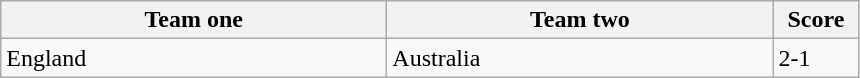<table class="wikitable">
<tr>
<th width=250>Team one</th>
<th width=250>Team two</th>
<th width=50>Score</th>
</tr>
<tr>
<td> England</td>
<td> Australia</td>
<td>2-1</td>
</tr>
</table>
